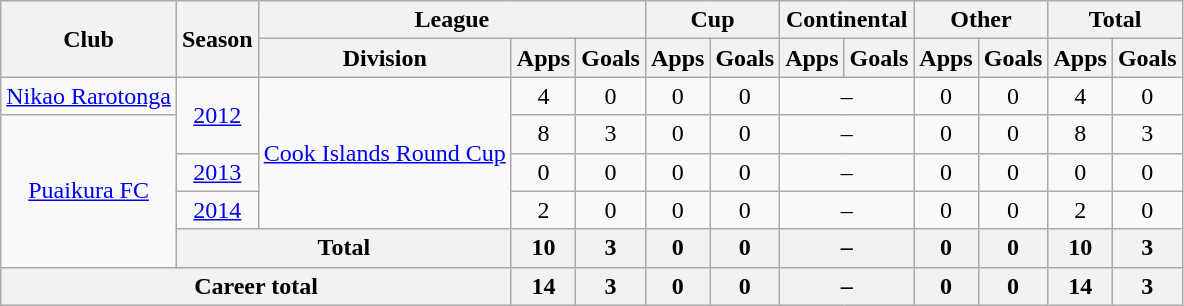<table class="wikitable" style="text-align: center">
<tr>
<th rowspan="2">Club</th>
<th rowspan="2">Season</th>
<th colspan="3">League</th>
<th colspan="2">Cup</th>
<th colspan="2">Continental</th>
<th colspan="2">Other</th>
<th colspan="2">Total</th>
</tr>
<tr>
<th>Division</th>
<th>Apps</th>
<th>Goals</th>
<th>Apps</th>
<th>Goals</th>
<th>Apps</th>
<th>Goals</th>
<th>Apps</th>
<th>Goals</th>
<th>Apps</th>
<th>Goals</th>
</tr>
<tr>
<td><a href='#'>Nikao Rarotonga</a></td>
<td rowspan="2"><a href='#'>2012</a></td>
<td rowspan="4"><a href='#'>Cook Islands Round Cup</a></td>
<td>4</td>
<td>0</td>
<td>0</td>
<td>0</td>
<td colspan="2">–</td>
<td>0</td>
<td>0</td>
<td>4</td>
<td>0</td>
</tr>
<tr>
<td rowspan="4"><a href='#'>Puaikura FC</a></td>
<td>8</td>
<td>3</td>
<td>0</td>
<td>0</td>
<td colspan="2">–</td>
<td>0</td>
<td>0</td>
<td>8</td>
<td>3</td>
</tr>
<tr>
<td><a href='#'>2013</a></td>
<td>0</td>
<td>0</td>
<td>0</td>
<td>0</td>
<td colspan="2">–</td>
<td>0</td>
<td>0</td>
<td>0</td>
<td>0</td>
</tr>
<tr>
<td><a href='#'>2014</a></td>
<td>2</td>
<td>0</td>
<td>0</td>
<td>0</td>
<td colspan="2">–</td>
<td>0</td>
<td>0</td>
<td>2</td>
<td>0</td>
</tr>
<tr>
<th colspan="2"><strong>Total</strong></th>
<th>10</th>
<th>3</th>
<th>0</th>
<th>0</th>
<th colspan="2">–</th>
<th>0</th>
<th>0</th>
<th>10</th>
<th>3</th>
</tr>
<tr>
<th colspan=3>Career total</th>
<th>14</th>
<th>3</th>
<th>0</th>
<th>0</th>
<th colspan="2">–</th>
<th>0</th>
<th>0</th>
<th>14</th>
<th>3</th>
</tr>
</table>
